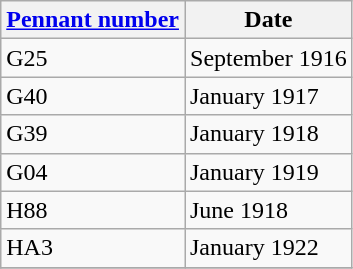<table class="wikitable" style="text-align:left">
<tr>
<th><a href='#'>Pennant number</a></th>
<th>Date</th>
</tr>
<tr>
<td>G25</td>
<td>September 1916</td>
</tr>
<tr>
<td>G40</td>
<td>January 1917</td>
</tr>
<tr>
<td>G39</td>
<td>January 1918</td>
</tr>
<tr>
<td>G04</td>
<td>January 1919</td>
</tr>
<tr>
<td>H88</td>
<td>June 1918</td>
</tr>
<tr>
<td>HA3</td>
<td>January 1922</td>
</tr>
<tr>
</tr>
</table>
